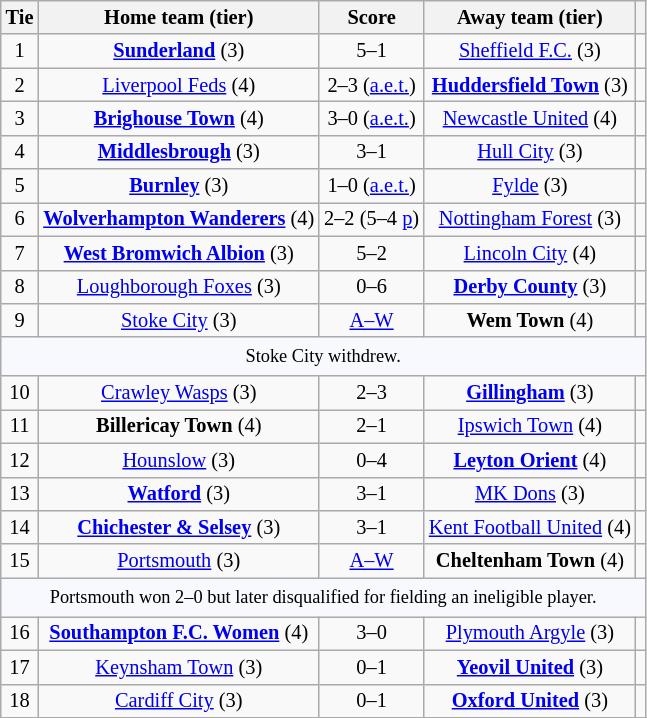<table class="wikitable" style="text-align:center; font-size:85%">
<tr>
<th>Tie</th>
<th>Home team (tier)</th>
<th>Score</th>
<th>Away team (tier)</th>
<th></th>
</tr>
<tr>
<td>1</td>
<td><strong><a href='#'>Sunderland</a></strong> (3)</td>
<td>5–1</td>
<td><a href='#'>Sheffield F.C.</a> (3)</td>
<td></td>
</tr>
<tr>
<td>2</td>
<td><a href='#'>Liverpool Feds</a> (4)</td>
<td>2–3 (<a href='#'>a.e.t.</a>)</td>
<td><strong><a href='#'>Huddersfield Town</a></strong> (3)</td>
<td></td>
</tr>
<tr>
<td>3</td>
<td><strong><a href='#'>Brighouse Town</a></strong> (4)</td>
<td>3–0 (<a href='#'>a.e.t.</a>)</td>
<td><a href='#'>Newcastle United</a> (4)</td>
<td></td>
</tr>
<tr>
<td>4</td>
<td><strong><a href='#'>Middlesbrough</a></strong> (3)</td>
<td>3–1</td>
<td><a href='#'>Hull City</a> (3)</td>
<td></td>
</tr>
<tr>
<td>5</td>
<td><strong><a href='#'>Burnley</a></strong> (3)</td>
<td>1–0 (<a href='#'>a.e.t.</a>)</td>
<td><a href='#'>Fylde</a> (3)</td>
<td></td>
</tr>
<tr>
<td>6</td>
<td><strong><a href='#'>Wolverhampton Wanderers</a></strong> (4)</td>
<td>2–2 (5–4 <a href='#'>p</a>)</td>
<td><a href='#'>Nottingham Forest</a> (3)</td>
<td></td>
</tr>
<tr>
<td>7</td>
<td><strong><a href='#'>West Bromwich Albion</a></strong> (3)</td>
<td>5–2</td>
<td><a href='#'>Lincoln City</a> (4)</td>
<td></td>
</tr>
<tr>
<td>8</td>
<td><a href='#'>Loughborough Foxes</a> (3)</td>
<td>0–6</td>
<td><strong><a href='#'>Derby County</a></strong> (3)</td>
<td></td>
</tr>
<tr>
<td>9</td>
<td><a href='#'>Stoke City</a> (3)</td>
<td><a href='#'>A–W</a></td>
<td><strong>Wem Town</strong> (4)</td>
<td></td>
</tr>
<tr>
<td colspan="5" style="background:GhostWhite; height:20px; text-align:center; font-size:90%">Stoke City withdrew.</td>
</tr>
<tr>
<td>10</td>
<td><a href='#'>Crawley Wasps</a> (3)</td>
<td>2–3</td>
<td><strong><a href='#'>Gillingham</a></strong> (3)</td>
<td></td>
</tr>
<tr>
<td>11</td>
<td><strong>Billericay Town</strong> (4)</td>
<td>2–1</td>
<td><a href='#'>Ipswich Town</a> (4)</td>
<td></td>
</tr>
<tr>
<td>12</td>
<td><a href='#'>Hounslow</a> (3)</td>
<td>0–4</td>
<td><strong><a href='#'>Leyton Orient</a></strong> (4)</td>
<td></td>
</tr>
<tr>
<td>13</td>
<td><strong><a href='#'>Watford</a></strong> (3)</td>
<td>3–1</td>
<td><a href='#'>MK Dons</a> (3)</td>
<td></td>
</tr>
<tr>
<td>14</td>
<td><strong><a href='#'>Chichester & Selsey</a></strong> (3)</td>
<td>3–1</td>
<td><a href='#'>Kent Football United</a> (4)</td>
<td></td>
</tr>
<tr>
<td>15</td>
<td><a href='#'>Portsmouth</a> (3)</td>
<td><a href='#'>A–W</a></td>
<td><strong>Cheltenham Town</strong> (4)</td>
<td></td>
</tr>
<tr>
<td colspan="5" style="background:GhostWhite; height:20px; text-align:center; font-size:90%">Portsmouth won 2–0 but later disqualified for fielding an ineligible player.</td>
</tr>
<tr>
<td>16</td>
<td><strong><a href='#'>Southampton F.C. Women</a></strong> (4)</td>
<td>3–0</td>
<td><a href='#'>Plymouth Argyle</a> (3)</td>
<td></td>
</tr>
<tr>
<td>17</td>
<td><a href='#'>Keynsham Town</a> (3)</td>
<td>0–1</td>
<td><strong><a href='#'>Yeovil United</a></strong> (3)</td>
<td></td>
</tr>
<tr>
<td>18</td>
<td><a href='#'>Cardiff City</a> (3)</td>
<td>0–1</td>
<td><strong><a href='#'>Oxford United</a></strong> (3)</td>
<td></td>
</tr>
<tr>
</tr>
</table>
